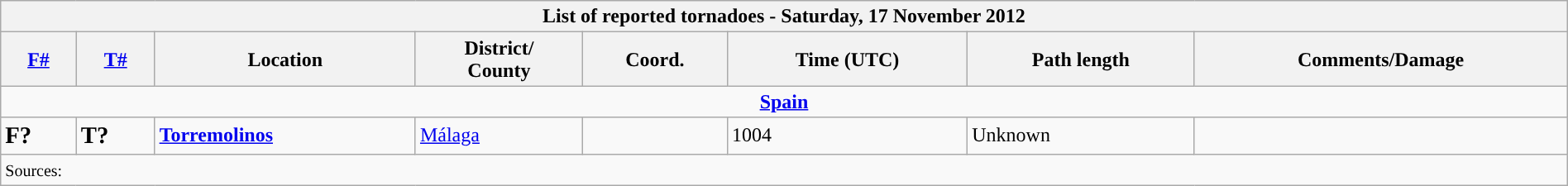<table class="wikitable collapsible" width="100%">
<tr>
<th colspan="8">List of reported tornadoes - Saturday, 17 November 2012</th>
</tr>
<tr>
<th><a href='#'>F#</a></th>
<th><a href='#'>T#</a></th>
<th>Location</th>
<th>District/<br>County</th>
<th>Coord.</th>
<th>Time (UTC)</th>
<th>Path length</th>
<th>Comments/Damage</th>
</tr>
<tr>
<td colspan="8" align=center><strong><a href='#'>Spain</a></strong></td>
</tr>
<tr>
<td><big><strong>F?</strong></big></td>
<td><big><strong>T?</strong></big></td>
<td><strong><a href='#'>Torremolinos</a></strong></td>
<td><a href='#'>Málaga</a></td>
<td></td>
<td>1004</td>
<td>Unknown</td>
<td></td>
</tr>
<tr>
<td colspan="8"><small>Sources:  </small></td>
</tr>
</table>
